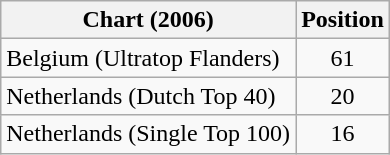<table class="wikitable sortable">
<tr>
<th>Chart (2006)</th>
<th>Position</th>
</tr>
<tr>
<td>Belgium (Ultratop Flanders)</td>
<td style="text-align:center;">61</td>
</tr>
<tr>
<td>Netherlands (Dutch Top 40)</td>
<td style="text-align:center;">20</td>
</tr>
<tr>
<td>Netherlands (Single Top 100)</td>
<td style="text-align:center;">16</td>
</tr>
</table>
